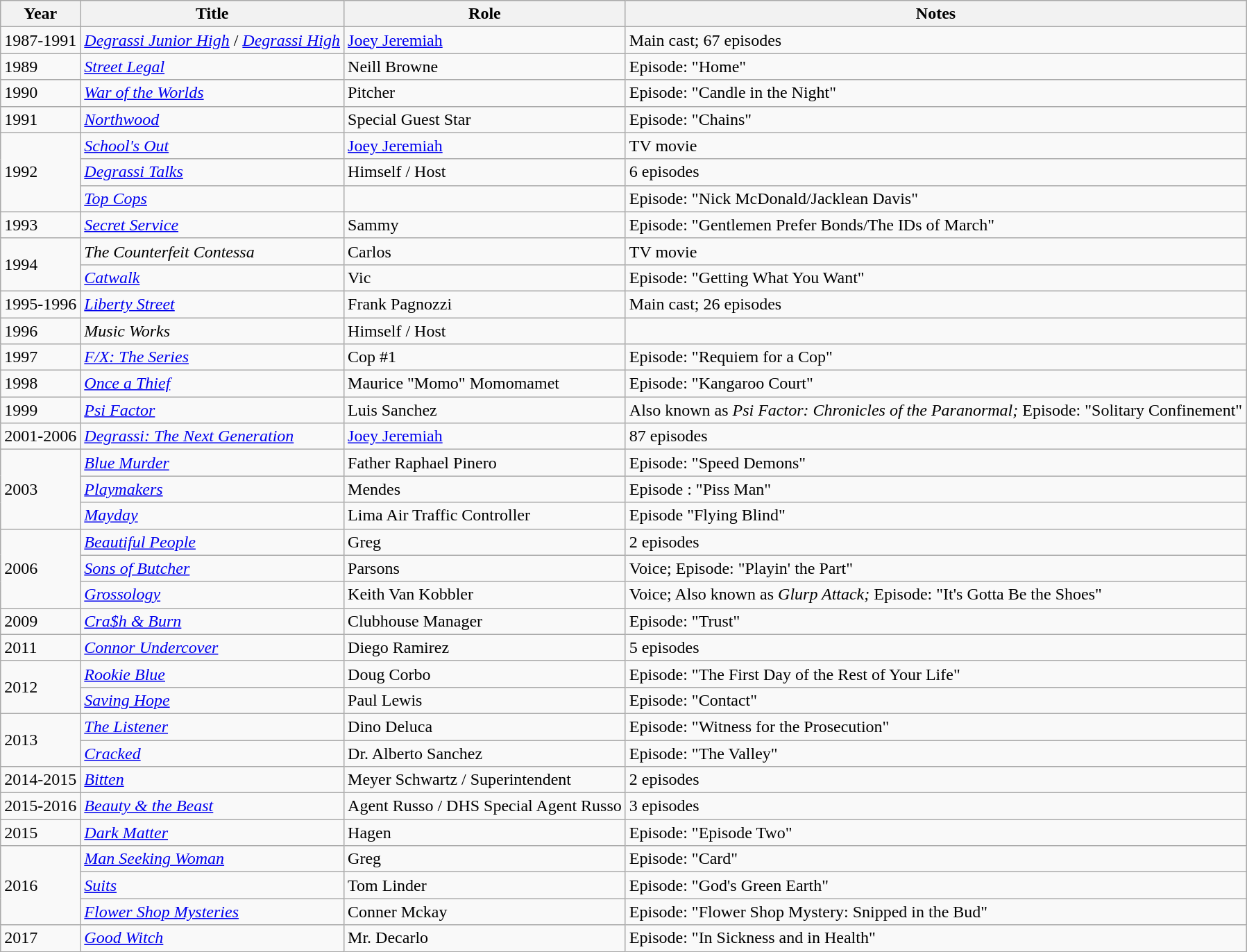<table class="wikitable sortable">
<tr>
<th>Year</th>
<th>Title</th>
<th>Role</th>
<th class="unsortable">Notes</th>
</tr>
<tr>
<td>1987-1991</td>
<td><em><a href='#'>Degrassi Junior High</a></em> / <em><a href='#'>Degrassi High</a></em></td>
<td><a href='#'>Joey Jeremiah</a></td>
<td>Main cast; 67 episodes</td>
</tr>
<tr>
<td>1989</td>
<td><em><a href='#'>Street Legal</a></em></td>
<td>Neill Browne</td>
<td>Episode: "Home"</td>
</tr>
<tr>
<td>1990</td>
<td><em><a href='#'>War of the Worlds</a></em></td>
<td>Pitcher</td>
<td>Episode: "Candle in the Night"</td>
</tr>
<tr>
<td>1991</td>
<td><em><a href='#'>Northwood</a></em></td>
<td>Special Guest Star</td>
<td>Episode: "Chains"</td>
</tr>
<tr>
<td rowspan=3>1992</td>
<td><em><a href='#'>School's Out</a></em></td>
<td><a href='#'>Joey Jeremiah</a></td>
<td>TV movie</td>
</tr>
<tr>
<td><em><a href='#'>Degrassi Talks</a></em></td>
<td>Himself / Host</td>
<td>6 episodes</td>
</tr>
<tr>
<td><em><a href='#'>Top Cops</a></em></td>
<td></td>
<td>Episode: "Nick McDonald/Jacklean Davis"</td>
</tr>
<tr>
<td>1993</td>
<td><em><a href='#'>Secret Service</a></em></td>
<td>Sammy</td>
<td>Episode: "Gentlemen Prefer Bonds/The IDs of March"</td>
</tr>
<tr>
<td rowspan=2>1994</td>
<td data-sort-value="Counterfeit Contessa, The"><em>The Counterfeit Contessa</em></td>
<td>Carlos</td>
<td>TV movie</td>
</tr>
<tr>
<td><em><a href='#'>Catwalk</a></em></td>
<td>Vic</td>
<td>Episode: "Getting What You Want"</td>
</tr>
<tr>
<td>1995-1996</td>
<td><em><a href='#'>Liberty Street</a></em></td>
<td>Frank Pagnozzi</td>
<td>Main cast; 26 episodes</td>
</tr>
<tr>
<td>1996</td>
<td><em>Music Works</em></td>
<td>Himself / Host</td>
<td></td>
</tr>
<tr>
<td>1997</td>
<td><em><a href='#'>F/X: The Series</a></em></td>
<td>Cop #1</td>
<td>Episode: "Requiem for a Cop"</td>
</tr>
<tr>
<td>1998</td>
<td><em><a href='#'>Once a Thief</a></em></td>
<td>Maurice "Momo" Momomamet</td>
<td>Episode: "Kangaroo Court"</td>
</tr>
<tr>
<td>1999</td>
<td><em><a href='#'>Psi Factor</a></em></td>
<td>Luis Sanchez</td>
<td>Also known as <em>Psi Factor: Chronicles of the Paranormal;</em> Episode: "Solitary Confinement"</td>
</tr>
<tr>
<td>2001-2006</td>
<td><em><a href='#'>Degrassi: The Next Generation</a></em></td>
<td><a href='#'>Joey Jeremiah</a></td>
<td>87 episodes</td>
</tr>
<tr>
<td rowspan=3>2003</td>
<td><em><a href='#'>Blue Murder</a></em></td>
<td>Father Raphael Pinero</td>
<td>Episode: "Speed Demons"</td>
</tr>
<tr>
<td><em><a href='#'>Playmakers</a></em></td>
<td>Mendes</td>
<td>Episode : "Piss Man"</td>
</tr>
<tr>
<td><em><a href='#'>Mayday</a></em></td>
<td>Lima Air Traffic Controller</td>
<td>Episode "Flying Blind"</td>
</tr>
<tr>
<td rowspan=3>2006</td>
<td><em><a href='#'>Beautiful People</a></em></td>
<td>Greg</td>
<td>2 episodes</td>
</tr>
<tr>
<td><em><a href='#'>Sons of Butcher</a></em></td>
<td>Parsons</td>
<td>Voice; Episode: "Playin' the Part"</td>
</tr>
<tr>
<td><em><a href='#'>Grossology</a></em></td>
<td>Keith Van Kobbler</td>
<td>Voice; Also known as <em>Glurp Attack;</em>  Episode: "It's Gotta Be the Shoes"</td>
</tr>
<tr>
<td>2009</td>
<td><em><a href='#'>Cra$h & Burn</a></em></td>
<td>Clubhouse Manager</td>
<td>Episode: "Trust"</td>
</tr>
<tr>
<td>2011</td>
<td><em><a href='#'>Connor Undercover</a></em></td>
<td>Diego Ramirez</td>
<td>5 episodes</td>
</tr>
<tr>
<td rowspan=2>2012</td>
<td><em><a href='#'>Rookie Blue</a></em></td>
<td>Doug Corbo</td>
<td>Episode: "The First Day of the Rest of Your Life"</td>
</tr>
<tr>
<td><em><a href='#'>Saving Hope</a></em></td>
<td>Paul Lewis</td>
<td>Episode: "Contact"</td>
</tr>
<tr>
<td rowspan=2>2013</td>
<td data-sort-value="Listener, The"><em><a href='#'>The Listener</a></em></td>
<td>Dino Deluca</td>
<td>Episode: "Witness for the Prosecution"</td>
</tr>
<tr>
<td><em><a href='#'>Cracked</a></em></td>
<td>Dr. Alberto Sanchez</td>
<td>Episode: "The Valley"</td>
</tr>
<tr>
<td>2014-2015</td>
<td><em><a href='#'>Bitten</a></em></td>
<td>Meyer Schwartz / Superintendent</td>
<td>2 episodes</td>
</tr>
<tr>
<td>2015-2016</td>
<td><em><a href='#'>Beauty & the Beast</a></em></td>
<td>Agent Russo / DHS Special Agent Russo</td>
<td>3 episodes</td>
</tr>
<tr>
<td>2015</td>
<td><em><a href='#'>Dark Matter</a></em></td>
<td>Hagen</td>
<td>Episode: "Episode Two"</td>
</tr>
<tr>
<td rowspan=3>2016</td>
<td><em><a href='#'>Man Seeking Woman</a></em></td>
<td>Greg</td>
<td>Episode: "Card"</td>
</tr>
<tr>
<td><em><a href='#'>Suits</a></em></td>
<td>Tom Linder</td>
<td>Episode: "God's Green Earth"</td>
</tr>
<tr>
<td><em><a href='#'>Flower Shop Mysteries</a></em></td>
<td>Conner Mckay</td>
<td>Episode: "Flower Shop Mystery: Snipped in the Bud"</td>
</tr>
<tr>
<td>2017</td>
<td><em><a href='#'>Good Witch</a></em></td>
<td>Mr. Decarlo</td>
<td>Episode: "In Sickness and in Health"</td>
</tr>
</table>
